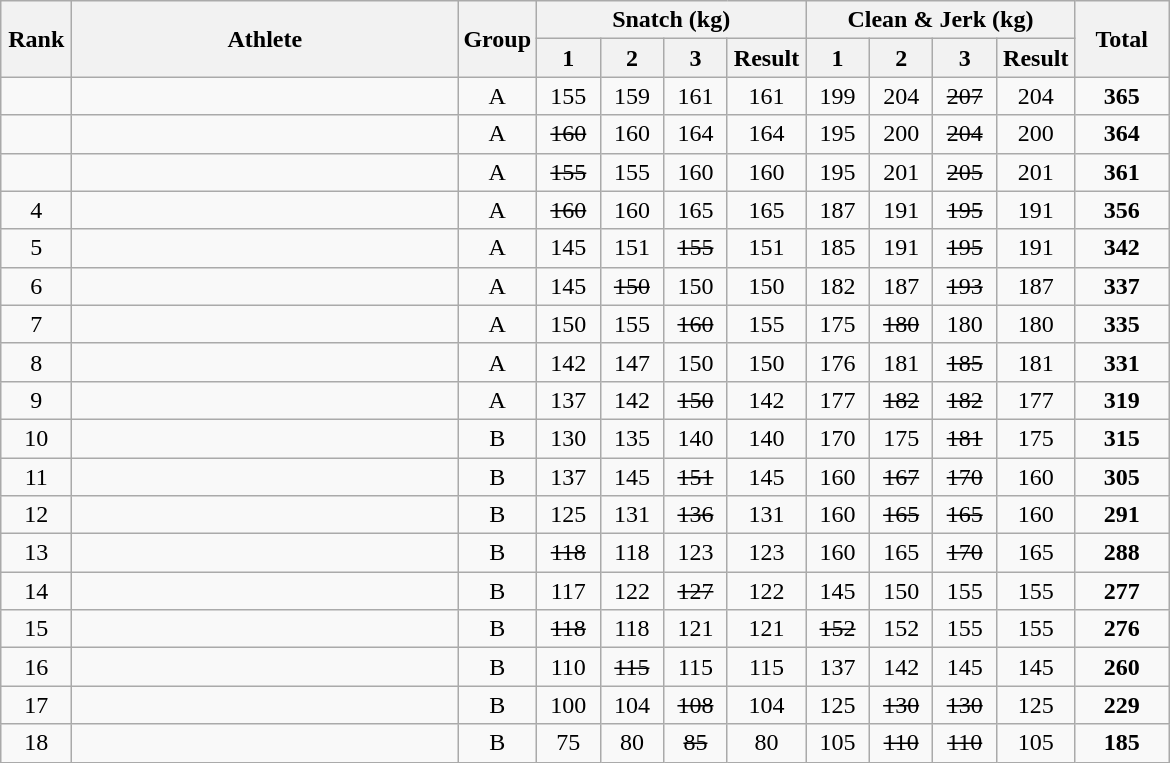<table class = "wikitable" style="text-align:center;">
<tr>
<th rowspan=2 width=40>Rank</th>
<th rowspan=2 width=250>Athlete</th>
<th rowspan=2 width=40>Group</th>
<th colspan=4>Snatch (kg)</th>
<th colspan=4>Clean & Jerk (kg)</th>
<th rowspan=2 width=55>Total</th>
</tr>
<tr>
<th width=35>1</th>
<th width=35>2</th>
<th width=35>3</th>
<th width=45>Result</th>
<th width=35>1</th>
<th width=35>2</th>
<th width=35>3</th>
<th width=45>Result</th>
</tr>
<tr>
<td></td>
<td align=left></td>
<td>A</td>
<td>155</td>
<td>159</td>
<td>161</td>
<td>161</td>
<td>199</td>
<td>204</td>
<td><s>207</s></td>
<td>204</td>
<td><strong>365</strong></td>
</tr>
<tr>
<td></td>
<td align=left></td>
<td>A</td>
<td><s>160</s></td>
<td>160</td>
<td>164</td>
<td>164</td>
<td>195</td>
<td>200</td>
<td><s>204</s></td>
<td>200</td>
<td><strong>364</strong></td>
</tr>
<tr>
<td></td>
<td align=left></td>
<td>A</td>
<td><s>155</s></td>
<td>155</td>
<td>160</td>
<td>160</td>
<td>195</td>
<td>201</td>
<td><s>205</s></td>
<td>201</td>
<td><strong>361</strong></td>
</tr>
<tr>
<td>4</td>
<td align=left></td>
<td>A</td>
<td><s>160</s></td>
<td>160</td>
<td>165</td>
<td>165</td>
<td>187</td>
<td>191</td>
<td><s>195</s></td>
<td>191</td>
<td><strong>356</strong></td>
</tr>
<tr>
<td>5</td>
<td align=left></td>
<td>A</td>
<td>145</td>
<td>151</td>
<td><s>155</s></td>
<td>151</td>
<td>185</td>
<td>191</td>
<td><s>195</s></td>
<td>191</td>
<td><strong>342</strong></td>
</tr>
<tr>
<td>6</td>
<td align=left></td>
<td>A</td>
<td>145</td>
<td><s>150</s></td>
<td>150</td>
<td>150</td>
<td>182</td>
<td>187</td>
<td><s>193</s></td>
<td>187</td>
<td><strong>337</strong></td>
</tr>
<tr>
<td>7</td>
<td align=left></td>
<td>A</td>
<td>150</td>
<td>155</td>
<td><s>160</s></td>
<td>155</td>
<td>175</td>
<td><s>180</s></td>
<td>180</td>
<td>180</td>
<td><strong>335</strong></td>
</tr>
<tr>
<td>8</td>
<td align=left></td>
<td>A</td>
<td>142</td>
<td>147</td>
<td>150</td>
<td>150</td>
<td>176</td>
<td>181</td>
<td><s>185</s></td>
<td>181</td>
<td><strong>331</strong></td>
</tr>
<tr>
<td>9</td>
<td align=left></td>
<td>A</td>
<td>137</td>
<td>142</td>
<td><s>150</s></td>
<td>142</td>
<td>177</td>
<td><s>182</s></td>
<td><s>182</s></td>
<td>177</td>
<td><strong>319</strong></td>
</tr>
<tr>
<td>10</td>
<td align=left></td>
<td>B</td>
<td>130</td>
<td>135</td>
<td>140</td>
<td>140</td>
<td>170</td>
<td>175</td>
<td><s>181</s></td>
<td>175</td>
<td><strong>315</strong></td>
</tr>
<tr>
<td>11</td>
<td align=left></td>
<td>B</td>
<td>137</td>
<td>145</td>
<td><s>151</s></td>
<td>145</td>
<td>160</td>
<td><s>167</s></td>
<td><s>170</s></td>
<td>160</td>
<td><strong>305</strong></td>
</tr>
<tr>
<td>12</td>
<td align=left></td>
<td>B</td>
<td>125</td>
<td>131</td>
<td><s>136</s></td>
<td>131</td>
<td>160</td>
<td><s>165</s></td>
<td><s>165</s></td>
<td>160</td>
<td><strong>291</strong></td>
</tr>
<tr>
<td>13</td>
<td align=left></td>
<td>B</td>
<td><s>118</s></td>
<td>118</td>
<td>123</td>
<td>123</td>
<td>160</td>
<td>165</td>
<td><s>170</s></td>
<td>165</td>
<td><strong>288</strong></td>
</tr>
<tr>
<td>14</td>
<td align=left></td>
<td>B</td>
<td>117</td>
<td>122</td>
<td><s>127</s></td>
<td>122</td>
<td>145</td>
<td>150</td>
<td>155</td>
<td>155</td>
<td><strong>277</strong></td>
</tr>
<tr>
<td>15</td>
<td align=left></td>
<td>B</td>
<td><s>118</s></td>
<td>118</td>
<td>121</td>
<td>121</td>
<td><s>152</s></td>
<td>152</td>
<td>155</td>
<td>155</td>
<td><strong>276</strong></td>
</tr>
<tr>
<td>16</td>
<td align=left></td>
<td>B</td>
<td>110</td>
<td><s>115</s></td>
<td>115</td>
<td>115</td>
<td>137</td>
<td>142</td>
<td>145</td>
<td>145</td>
<td><strong>260</strong></td>
</tr>
<tr>
<td>17</td>
<td align=left></td>
<td>B</td>
<td>100</td>
<td>104</td>
<td><s>108</s></td>
<td>104</td>
<td>125</td>
<td><s>130</s></td>
<td><s>130</s></td>
<td>125</td>
<td><strong>229</strong></td>
</tr>
<tr>
<td>18</td>
<td align=left></td>
<td>B</td>
<td>75</td>
<td>80</td>
<td><s>85</s></td>
<td>80</td>
<td>105</td>
<td><s>110</s></td>
<td><s>110</s></td>
<td>105</td>
<td><strong>185</strong></td>
</tr>
</table>
